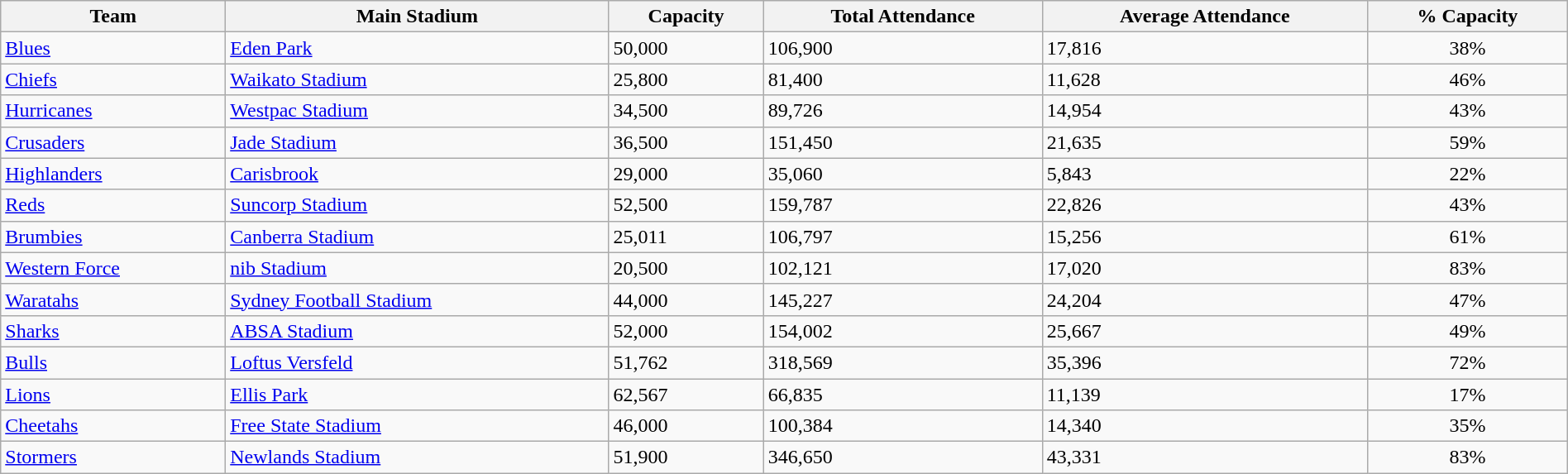<table class="wikitable sortable" style="text-align:left; width:100%;">
<tr>
<th>Team</th>
<th>Main Stadium</th>
<th>Capacity</th>
<th>Total Attendance</th>
<th>Average Attendance</th>
<th>% Capacity</th>
</tr>
<tr>
<td> <a href='#'>Blues</a></td>
<td><a href='#'>Eden Park</a></td>
<td>50,000</td>
<td>106,900</td>
<td>17,816</td>
<td style="text-align:center;">38%</td>
</tr>
<tr>
<td> <a href='#'>Chiefs</a></td>
<td><a href='#'>Waikato Stadium</a></td>
<td>25,800</td>
<td>81,400</td>
<td>11,628</td>
<td style="text-align:center;">46%</td>
</tr>
<tr>
<td> <a href='#'>Hurricanes</a></td>
<td><a href='#'>Westpac Stadium</a></td>
<td>34,500</td>
<td>89,726</td>
<td>14,954</td>
<td style="text-align:center;">43%</td>
</tr>
<tr>
<td> <a href='#'>Crusaders</a></td>
<td><a href='#'>Jade Stadium</a></td>
<td>36,500</td>
<td>151,450</td>
<td>21,635</td>
<td style="text-align:center;">59%</td>
</tr>
<tr>
<td> <a href='#'>Highlanders</a></td>
<td><a href='#'>Carisbrook</a></td>
<td>29,000</td>
<td>35,060</td>
<td>5,843</td>
<td style="text-align:center;">22%</td>
</tr>
<tr>
<td> <a href='#'>Reds</a></td>
<td><a href='#'>Suncorp Stadium</a></td>
<td>52,500</td>
<td>159,787</td>
<td>22,826</td>
<td style="text-align:center;">43%</td>
</tr>
<tr>
<td> <a href='#'>Brumbies</a></td>
<td><a href='#'>Canberra Stadium</a></td>
<td>25,011</td>
<td>106,797</td>
<td>15,256</td>
<td style="text-align:center;">61%</td>
</tr>
<tr>
<td> <a href='#'>Western Force</a></td>
<td><a href='#'>nib Stadium</a></td>
<td>20,500</td>
<td>102,121</td>
<td>17,020</td>
<td style="text-align:center;">83%</td>
</tr>
<tr>
<td> <a href='#'>Waratahs</a></td>
<td><a href='#'>Sydney Football Stadium</a></td>
<td>44,000</td>
<td>145,227</td>
<td>24,204</td>
<td style="text-align:center;">47%</td>
</tr>
<tr>
<td> <a href='#'>Sharks</a></td>
<td><a href='#'>ABSA Stadium</a></td>
<td>52,000</td>
<td>154,002</td>
<td>25,667</td>
<td style="text-align:center;">49%</td>
</tr>
<tr>
<td> <a href='#'>Bulls</a></td>
<td><a href='#'>Loftus Versfeld</a></td>
<td>51,762</td>
<td>318,569</td>
<td>35,396</td>
<td style="text-align:center;">72%</td>
</tr>
<tr>
<td> <a href='#'>Lions</a></td>
<td><a href='#'>Ellis Park</a></td>
<td>62,567</td>
<td>66,835</td>
<td>11,139</td>
<td style="text-align:center;">17%</td>
</tr>
<tr>
<td> <a href='#'>Cheetahs</a></td>
<td><a href='#'>Free State Stadium</a></td>
<td>46,000</td>
<td>100,384</td>
<td>14,340</td>
<td style="text-align:center;">35%</td>
</tr>
<tr>
<td> <a href='#'>Stormers</a></td>
<td><a href='#'>Newlands Stadium</a></td>
<td>51,900</td>
<td>346,650</td>
<td>43,331</td>
<td style="text-align:center;">83%</td>
</tr>
</table>
